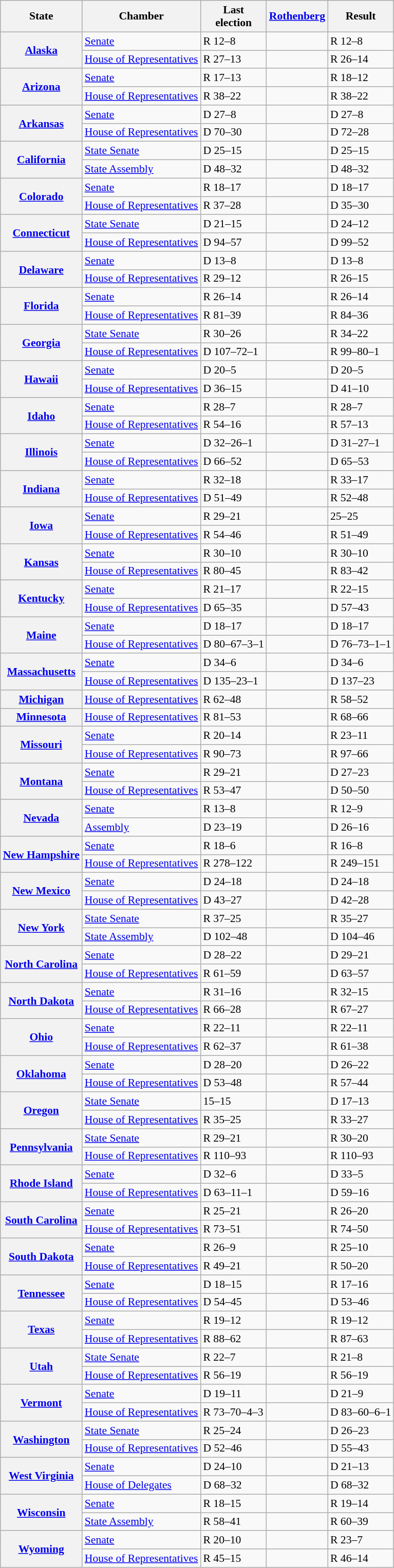<table class="wikitable sortable" style="font-size:90%;">
<tr>
<th>State</th>
<th>Chamber</th>
<th>Last<br>election</th>
<th><a href='#'>Rothenberg</a><br></th>
<th>Result</th>
</tr>
<tr>
<th rowspan="2"><a href='#'>Alaska</a></th>
<td><a href='#'>Senate</a></td>
<td>R 12–8</td>
<td></td>
<td>R 12–8</td>
</tr>
<tr>
<td><a href='#'>House of Representatives</a></td>
<td>R 27–13</td>
<td></td>
<td>R 26–14</td>
</tr>
<tr>
<th rowspan="2"><a href='#'>Arizona</a></th>
<td><a href='#'>Senate</a></td>
<td>R 17–13</td>
<td></td>
<td>R 18–12</td>
</tr>
<tr>
<td><a href='#'>House of Representatives</a></td>
<td>R 38–22</td>
<td></td>
<td>R 38–22</td>
</tr>
<tr>
<th rowspan="2"><a href='#'>Arkansas</a></th>
<td><a href='#'>Senate</a></td>
<td>D 27–8</td>
<td></td>
<td>D 27–8</td>
</tr>
<tr>
<td><a href='#'>House of Representatives</a></td>
<td>D 70–30</td>
<td></td>
<td>D 72–28</td>
</tr>
<tr>
<th rowspan="2"><a href='#'>California</a></th>
<td><a href='#'>State Senate</a></td>
<td>D 25–15</td>
<td></td>
<td>D 25–15</td>
</tr>
<tr>
<td><a href='#'>State Assembly</a></td>
<td>D 48–32</td>
<td></td>
<td>D 48–32</td>
</tr>
<tr>
<th rowspan="2"><a href='#'>Colorado</a></th>
<td><a href='#'>Senate</a></td>
<td>R 18–17</td>
<td></td>
<td>D 18–17</td>
</tr>
<tr>
<td><a href='#'>House of Representatives</a></td>
<td>R 37–28</td>
<td></td>
<td>D 35–30</td>
</tr>
<tr>
<th rowspan="2"><a href='#'>Connecticut</a></th>
<td><a href='#'>State Senate</a></td>
<td>D 21–15</td>
<td></td>
<td>D 24–12</td>
</tr>
<tr>
<td><a href='#'>House of Representatives</a></td>
<td>D 94–57</td>
<td></td>
<td>D 99–52</td>
</tr>
<tr>
<th rowspan="2"><a href='#'>Delaware</a></th>
<td><a href='#'>Senate</a></td>
<td>D 13–8</td>
<td></td>
<td>D 13–8</td>
</tr>
<tr>
<td><a href='#'>House of Representatives</a></td>
<td>R 29–12</td>
<td></td>
<td>R 26–15</td>
</tr>
<tr>
<th rowspan="2"><a href='#'>Florida</a></th>
<td><a href='#'>Senate</a></td>
<td>R 26–14</td>
<td></td>
<td>R 26–14</td>
</tr>
<tr>
<td><a href='#'>House of Representatives</a></td>
<td>R 81–39</td>
<td></td>
<td>R 84–36</td>
</tr>
<tr>
<th rowspan="2"><a href='#'>Georgia</a></th>
<td><a href='#'>State Senate</a></td>
<td>R 30–26</td>
<td></td>
<td>R 34–22</td>
</tr>
<tr>
<td><a href='#'>House of Representatives</a></td>
<td>D 107–72–1</td>
<td></td>
<td>R 99–80–1</td>
</tr>
<tr>
<th rowspan="2"><a href='#'>Hawaii</a></th>
<td><a href='#'>Senate</a></td>
<td>D 20–5</td>
<td></td>
<td>D 20–5</td>
</tr>
<tr>
<td><a href='#'>House of Representatives</a></td>
<td>D 36–15</td>
<td></td>
<td>D 41–10</td>
</tr>
<tr>
<th rowspan="2"><a href='#'>Idaho</a></th>
<td><a href='#'>Senate</a></td>
<td>R 28–7</td>
<td></td>
<td>R 28–7</td>
</tr>
<tr>
<td><a href='#'>House of Representatives</a></td>
<td>R 54–16</td>
<td></td>
<td>R 57–13</td>
</tr>
<tr>
<th rowspan="2"><a href='#'>Illinois</a></th>
<td><a href='#'>Senate</a></td>
<td>D 32–26–1</td>
<td></td>
<td>D 31–27–1</td>
</tr>
<tr>
<td><a href='#'>House of Representatives</a></td>
<td>D 66–52</td>
<td></td>
<td>D 65–53</td>
</tr>
<tr>
<th rowspan="2"><a href='#'>Indiana</a></th>
<td><a href='#'>Senate</a></td>
<td>R 32–18</td>
<td></td>
<td>R 33–17</td>
</tr>
<tr>
<td><a href='#'>House of Representatives</a></td>
<td>D 51–49</td>
<td></td>
<td>R 52–48</td>
</tr>
<tr>
<th rowspan="2"><a href='#'>Iowa</a></th>
<td><a href='#'>Senate</a></td>
<td>R 29–21</td>
<td></td>
<td>25–25</td>
</tr>
<tr>
<td><a href='#'>House of Representatives</a></td>
<td>R 54–46</td>
<td></td>
<td>R 51–49</td>
</tr>
<tr>
<th rowspan="2"><a href='#'>Kansas</a></th>
<td><a href='#'>Senate</a></td>
<td>R 30–10</td>
<td></td>
<td>R 30–10</td>
</tr>
<tr>
<td><a href='#'>House of Representatives</a></td>
<td>R 80–45</td>
<td></td>
<td>R 83–42</td>
</tr>
<tr>
<th rowspan="2"><a href='#'>Kentucky</a></th>
<td><a href='#'>Senate</a></td>
<td>R 21–17</td>
<td></td>
<td>R 22–15</td>
</tr>
<tr>
<td><a href='#'>House of Representatives</a></td>
<td>D 65–35</td>
<td></td>
<td>D 57–43</td>
</tr>
<tr>
<th rowspan="2"><a href='#'>Maine</a></th>
<td><a href='#'>Senate</a></td>
<td>D 18–17</td>
<td></td>
<td>D 18–17</td>
</tr>
<tr>
<td><a href='#'>House of Representatives</a></td>
<td>D 80–67–3–1</td>
<td></td>
<td>D 76–73–1–1</td>
</tr>
<tr>
<th rowspan="2"><a href='#'>Massachusetts</a></th>
<td><a href='#'>Senate</a></td>
<td>D 34–6</td>
<td></td>
<td>D 34–6</td>
</tr>
<tr>
<td><a href='#'>House of Representatives</a></td>
<td>D 135–23–1</td>
<td></td>
<td>D 137–23</td>
</tr>
<tr>
<th><a href='#'>Michigan</a></th>
<td><a href='#'>House of Representatives</a></td>
<td>R 62–48</td>
<td></td>
<td>R 58–52</td>
</tr>
<tr>
<th><a href='#'>Minnesota</a></th>
<td><a href='#'>House of Representatives</a></td>
<td>R 81–53</td>
<td></td>
<td>R 68–66</td>
</tr>
<tr>
<th rowspan="2"><a href='#'>Missouri</a></th>
<td><a href='#'>Senate</a></td>
<td>R 20–14</td>
<td></td>
<td>R 23–11</td>
</tr>
<tr>
<td><a href='#'>House of Representatives</a></td>
<td>R 90–73</td>
<td></td>
<td>R 97–66</td>
</tr>
<tr>
<th rowspan="2"><a href='#'>Montana</a></th>
<td><a href='#'>Senate</a></td>
<td>R 29–21</td>
<td></td>
<td>D 27–23</td>
</tr>
<tr>
<td><a href='#'>House of Representatives</a></td>
<td>R 53–47</td>
<td></td>
<td>D 50–50</td>
</tr>
<tr>
<th rowspan="2"><a href='#'>Nevada</a></th>
<td><a href='#'>Senate</a></td>
<td>R 13–8</td>
<td></td>
<td>R 12–9</td>
</tr>
<tr>
<td><a href='#'>Assembly</a></td>
<td>D 23–19</td>
<td></td>
<td>D 26–16</td>
</tr>
<tr>
<th rowspan="2"><a href='#'>New Hampshire</a></th>
<td><a href='#'>Senate</a></td>
<td>R 18–6</td>
<td></td>
<td>R 16–8</td>
</tr>
<tr>
<td><a href='#'>House of Representatives</a></td>
<td>R 278–122</td>
<td></td>
<td>R 249–151</td>
</tr>
<tr>
<th rowspan="2"><a href='#'>New Mexico</a></th>
<td><a href='#'>Senate</a></td>
<td>D 24–18</td>
<td></td>
<td>D 24–18</td>
</tr>
<tr>
<td><a href='#'>House of Representatives</a></td>
<td>D 43–27</td>
<td></td>
<td>D 42–28</td>
</tr>
<tr>
<th rowspan="2"><a href='#'>New York</a></th>
<td><a href='#'>State Senate</a></td>
<td>R 37–25</td>
<td></td>
<td>R 35–27</td>
</tr>
<tr>
<td><a href='#'>State Assembly</a></td>
<td>D 102–48</td>
<td></td>
<td>D 104–46</td>
</tr>
<tr>
<th rowspan="2"><a href='#'>North Carolina</a></th>
<td><a href='#'>Senate</a></td>
<td>D 28–22</td>
<td></td>
<td>D 29–21</td>
</tr>
<tr>
<td><a href='#'>House of Representatives</a></td>
<td>R 61–59</td>
<td></td>
<td>D 63–57</td>
</tr>
<tr>
<th rowspan="2"><a href='#'>North Dakota</a></th>
<td><a href='#'>Senate</a></td>
<td>R 31–16</td>
<td></td>
<td>R 32–15</td>
</tr>
<tr>
<td><a href='#'>House of Representatives</a></td>
<td>R 66–28</td>
<td></td>
<td>R 67–27</td>
</tr>
<tr>
<th rowspan="2"><a href='#'>Ohio</a></th>
<td><a href='#'>Senate</a></td>
<td>R 22–11</td>
<td></td>
<td>R 22–11</td>
</tr>
<tr>
<td><a href='#'>House of Representatives</a></td>
<td>R 62–37</td>
<td></td>
<td>R 61–38</td>
</tr>
<tr>
<th rowspan="2"><a href='#'>Oklahoma</a></th>
<td><a href='#'>Senate</a></td>
<td>D 28–20</td>
<td></td>
<td>D 26–22</td>
</tr>
<tr>
<td><a href='#'>House of Representatives</a></td>
<td>D 53–48</td>
<td></td>
<td>R 57–44</td>
</tr>
<tr>
<th rowspan="2"><a href='#'>Oregon</a></th>
<td><a href='#'>State Senate</a></td>
<td>15–15</td>
<td></td>
<td>D 17–13</td>
</tr>
<tr>
<td><a href='#'>House of Representatives</a></td>
<td>R 35–25</td>
<td></td>
<td>R 33–27</td>
</tr>
<tr>
<th rowspan="2"><a href='#'>Pennsylvania</a></th>
<td><a href='#'>State Senate</a></td>
<td>R 29–21</td>
<td></td>
<td>R 30–20</td>
</tr>
<tr>
<td><a href='#'>House of Representatives</a></td>
<td>R 110–93</td>
<td></td>
<td>R 110–93</td>
</tr>
<tr>
<th rowspan="2"><a href='#'>Rhode Island</a></th>
<td><a href='#'>Senate</a></td>
<td>D 32–6</td>
<td></td>
<td>D 33–5</td>
</tr>
<tr>
<td><a href='#'>House of Representatives</a></td>
<td>D 63–11–1</td>
<td></td>
<td>D 59–16</td>
</tr>
<tr>
<th rowspan="2"><a href='#'>South Carolina</a></th>
<td><a href='#'>Senate</a></td>
<td>R 25–21</td>
<td></td>
<td>R 26–20</td>
</tr>
<tr>
<td><a href='#'>House of Representatives</a></td>
<td>R 73–51</td>
<td></td>
<td>R 74–50</td>
</tr>
<tr>
<th rowspan="2"><a href='#'>South Dakota</a></th>
<td><a href='#'>Senate</a></td>
<td>R 26–9</td>
<td></td>
<td>R 25–10</td>
</tr>
<tr>
<td><a href='#'>House of Representatives</a></td>
<td>R 49–21</td>
<td></td>
<td>R 50–20</td>
</tr>
<tr>
<th rowspan="2"><a href='#'>Tennessee</a></th>
<td><a href='#'>Senate</a></td>
<td>D 18–15</td>
<td></td>
<td>R 17–16</td>
</tr>
<tr>
<td><a href='#'>House of Representatives</a></td>
<td>D 54–45</td>
<td></td>
<td>D 53–46</td>
</tr>
<tr>
<th rowspan="2"><a href='#'>Texas</a></th>
<td><a href='#'>Senate</a></td>
<td>R 19–12</td>
<td></td>
<td>R 19–12</td>
</tr>
<tr>
<td><a href='#'>House of Representatives</a></td>
<td>R 88–62</td>
<td></td>
<td>R 87–63</td>
</tr>
<tr>
<th rowspan="2"><a href='#'>Utah</a></th>
<td><a href='#'>State Senate</a></td>
<td>R 22–7</td>
<td></td>
<td>R 21–8</td>
</tr>
<tr>
<td><a href='#'>House of Representatives</a></td>
<td>R 56–19</td>
<td></td>
<td>R 56–19</td>
</tr>
<tr>
<th rowspan="2"><a href='#'>Vermont</a></th>
<td><a href='#'>Senate</a></td>
<td>D 19–11</td>
<td></td>
<td>D 21–9</td>
</tr>
<tr>
<td><a href='#'>House of Representatives</a></td>
<td>R 73–70–4–3</td>
<td></td>
<td>D 83–60–6–1</td>
</tr>
<tr>
<th rowspan="2"><a href='#'>Washington</a></th>
<td><a href='#'>State Senate</a></td>
<td>R 25–24</td>
<td></td>
<td>D 26–23</td>
</tr>
<tr>
<td><a href='#'>House of Representatives</a></td>
<td>D 52–46</td>
<td></td>
<td>D 55–43</td>
</tr>
<tr>
<th rowspan="2"><a href='#'>West Virginia</a></th>
<td><a href='#'>Senate</a></td>
<td>D 24–10</td>
<td></td>
<td>D 21–13</td>
</tr>
<tr>
<td><a href='#'>House of Delegates</a></td>
<td>D 68–32</td>
<td></td>
<td>D 68–32</td>
</tr>
<tr>
<th rowspan="2"><a href='#'>Wisconsin</a></th>
<td><a href='#'>Senate</a></td>
<td>R 18–15</td>
<td></td>
<td>R 19–14</td>
</tr>
<tr>
<td><a href='#'>State Assembly</a></td>
<td>R 58–41</td>
<td></td>
<td>R 60–39</td>
</tr>
<tr>
<th rowspan="2"><a href='#'>Wyoming</a></th>
<td><a href='#'>Senate</a></td>
<td>R 20–10</td>
<td></td>
<td>R 23–7</td>
</tr>
<tr>
<td><a href='#'>House of Representatives</a></td>
<td>R 45–15</td>
<td></td>
<td>R 46–14</td>
</tr>
</table>
